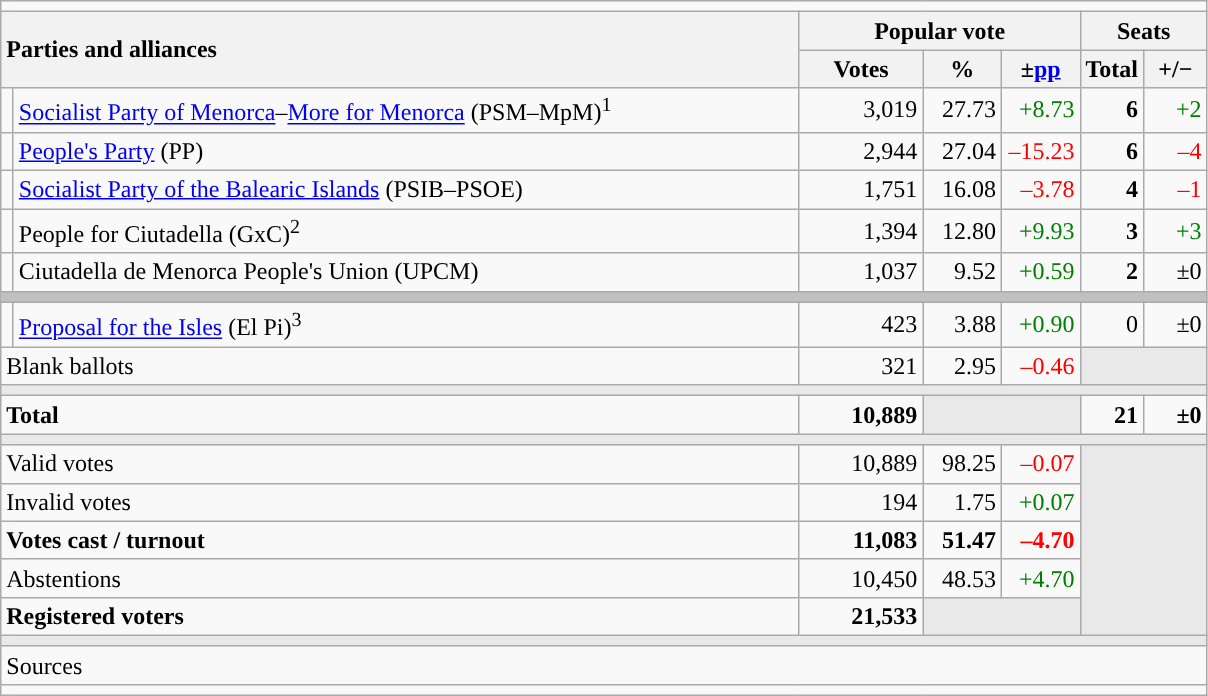<table class="wikitable" style="text-align:right;">
<tr>
<td colspan="7"></td>
</tr>
<tr>
<th style="text-align:left;" rowspan="2" colspan="2" width="525">Parties and alliances</th>
<th colspan="3">Popular vote</th>
<th colspan="2">Seats</th>
</tr>
<tr>
<th width="75">Votes</th>
<th width="45">%</th>
<th width="45">±<a href='#'>pp</a></th>
<th width="35">Total</th>
<th width="35">+/−</th>
</tr>
<tr>
<td width="1" style="color:inherit;background:"></td>
<td align="left"><a href='#'>Socialist Party of Menorca</a>–<a href='#'>More for Menorca</a> (PSM–MpM)<sup>1</sup></td>
<td>3,019</td>
<td>27.73</td>
<td style="color:green;">+8.73</td>
<td><strong>6</strong></td>
<td style="color:green;">+2</td>
</tr>
<tr>
<td style="color:inherit;background:"></td>
<td align="left"><a href='#'>People's Party</a> (PP)</td>
<td>2,944</td>
<td>27.04</td>
<td style="color:red;">–15.23</td>
<td><strong>6</strong></td>
<td style="color:red;">–4</td>
</tr>
<tr>
<td style="color:inherit;background:"></td>
<td align="left"><a href='#'>Socialist Party of the Balearic Islands</a> (PSIB–PSOE)</td>
<td>1,751</td>
<td>16.08</td>
<td style="color:red;">–3.78</td>
<td><strong>4</strong></td>
<td style="color:red;">–1</td>
</tr>
<tr>
<td style="color:inherit;background:"></td>
<td align="left">People for Ciutadella (GxC)<sup>2</sup></td>
<td>1,394</td>
<td>12.80</td>
<td style="color:green;">+9.93</td>
<td><strong>3</strong></td>
<td style="color:green;">+3</td>
</tr>
<tr>
<td style="color:inherit;background:"></td>
<td align="left">Ciutadella de Menorca People's Union (UPCM)</td>
<td>1,037</td>
<td>9.52</td>
<td style="color:green;">+0.59</td>
<td><strong>2</strong></td>
<td>±0</td>
</tr>
<tr>
<td colspan="7" bgcolor="#C0C0C0"></td>
</tr>
<tr>
<td style="color:inherit;background:"></td>
<td align="left"><a href='#'>Proposal for the Isles</a> (El Pi)<sup>3</sup></td>
<td>423</td>
<td>3.88</td>
<td style="color:green;">+0.90</td>
<td>0</td>
<td>±0</td>
</tr>
<tr>
<td align="left" colspan="2">Blank ballots</td>
<td>321</td>
<td>2.95</td>
<td style="color:red;">–0.46</td>
<td bgcolor="#E9E9E9" colspan="2"></td>
</tr>
<tr>
<td colspan="7" bgcolor="#E9E9E9"></td>
</tr>
<tr style="font-weight:bold;">
<td align="left" colspan="2">Total</td>
<td>10,889</td>
<td bgcolor="#E9E9E9" colspan="2"></td>
<td>21</td>
<td>±0</td>
</tr>
<tr>
<td colspan="7" bgcolor="#E9E9E9"></td>
</tr>
<tr>
<td align="left" colspan="2">Valid votes</td>
<td>10,889</td>
<td>98.25</td>
<td style="color:red;">–0.07</td>
<td bgcolor="#E9E9E9" colspan="2" rowspan="5"></td>
</tr>
<tr>
<td align="left" colspan="2">Invalid votes</td>
<td>194</td>
<td>1.75</td>
<td style="color:green;">+0.07</td>
</tr>
<tr style="font-weight:bold;">
<td align="left" colspan="2">Votes cast / turnout</td>
<td>11,083</td>
<td>51.47</td>
<td style="color:red;">–4.70</td>
</tr>
<tr>
<td align="left" colspan="2">Abstentions</td>
<td>10,450</td>
<td>48.53</td>
<td style="color:green;">+4.70</td>
</tr>
<tr style="font-weight:bold;">
<td align="left" colspan="2">Registered voters</td>
<td>21,533</td>
<td bgcolor="#E9E9E9" colspan="2"></td>
</tr>
<tr>
<td colspan="7" bgcolor="#E9E9E9"></td>
</tr>
<tr>
<td align="left" colspan="7">Sources</td>
</tr>
<tr>
<td colspan="7" style="text-align:left; max-width:790px;"></td>
</tr>
</table>
